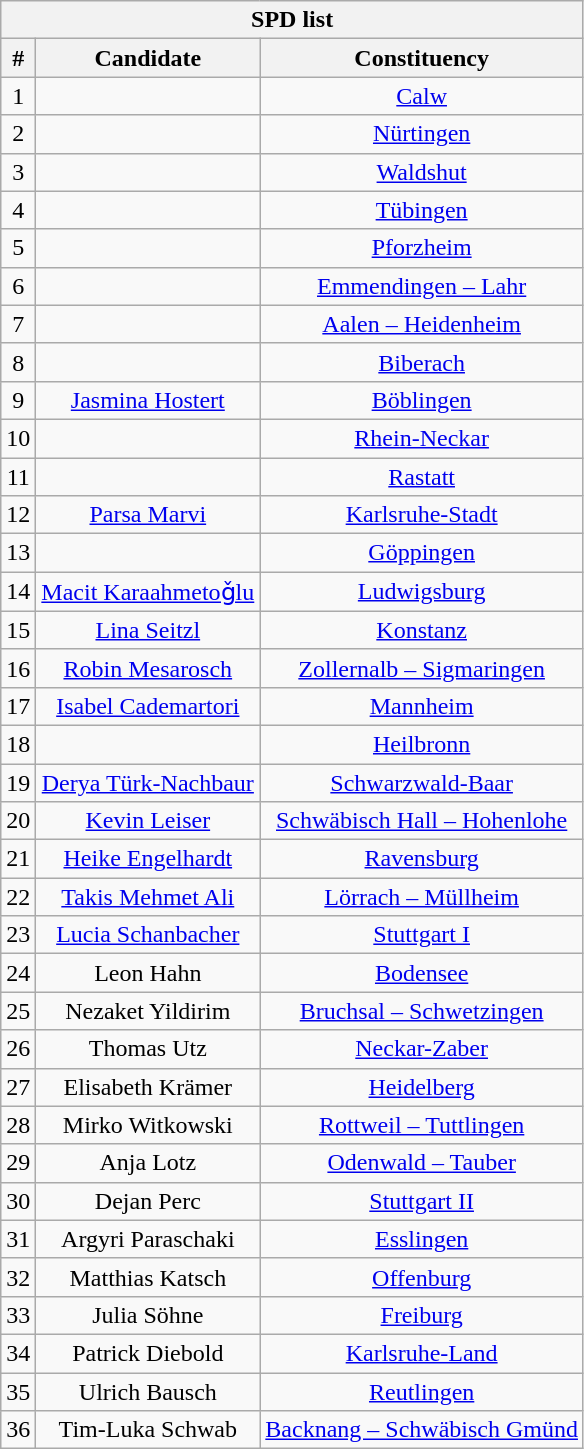<table class="wikitable mw-collapsible mw-collapsed" style="text-align:center">
<tr>
<th colspan=3>SPD list</th>
</tr>
<tr>
<th>#</th>
<th>Candidate</th>
<th>Constituency</th>
</tr>
<tr>
<td>1</td>
<td></td>
<td><a href='#'>Calw</a></td>
</tr>
<tr>
<td>2</td>
<td></td>
<td><a href='#'>Nürtingen</a></td>
</tr>
<tr>
<td>3</td>
<td></td>
<td><a href='#'>Waldshut</a></td>
</tr>
<tr>
<td>4</td>
<td></td>
<td><a href='#'>Tübingen</a></td>
</tr>
<tr>
<td>5</td>
<td></td>
<td><a href='#'>Pforzheim</a></td>
</tr>
<tr>
<td>6</td>
<td></td>
<td><a href='#'>Emmendingen – Lahr</a></td>
</tr>
<tr>
<td>7</td>
<td></td>
<td><a href='#'>Aalen – Heidenheim</a></td>
</tr>
<tr>
<td>8</td>
<td></td>
<td><a href='#'>Biberach</a></td>
</tr>
<tr>
<td>9</td>
<td><a href='#'>Jasmina Hostert</a></td>
<td><a href='#'>Böblingen</a></td>
</tr>
<tr>
<td>10</td>
<td></td>
<td><a href='#'>Rhein-Neckar</a></td>
</tr>
<tr>
<td>11</td>
<td></td>
<td><a href='#'>Rastatt</a></td>
</tr>
<tr>
<td>12</td>
<td><a href='#'>Parsa Marvi</a></td>
<td><a href='#'>Karlsruhe-Stadt</a></td>
</tr>
<tr>
<td>13</td>
<td></td>
<td><a href='#'>Göppingen</a></td>
</tr>
<tr>
<td>14</td>
<td><a href='#'>Macit Karaahmetoǧlu</a></td>
<td><a href='#'>Ludwigsburg</a></td>
</tr>
<tr>
<td>15</td>
<td><a href='#'>Lina Seitzl</a></td>
<td><a href='#'>Konstanz</a></td>
</tr>
<tr>
<td>16</td>
<td><a href='#'>Robin Mesarosch</a></td>
<td><a href='#'>Zollernalb – Sigmaringen</a></td>
</tr>
<tr>
<td>17</td>
<td><a href='#'>Isabel Cademartori</a></td>
<td><a href='#'>Mannheim</a></td>
</tr>
<tr>
<td>18</td>
<td></td>
<td><a href='#'>Heilbronn</a></td>
</tr>
<tr>
<td>19</td>
<td><a href='#'>Derya Türk-Nachbaur</a></td>
<td><a href='#'>Schwarzwald-Baar</a></td>
</tr>
<tr>
<td>20</td>
<td><a href='#'>Kevin Leiser</a></td>
<td><a href='#'>Schwäbisch Hall – Hohenlohe</a></td>
</tr>
<tr>
<td>21</td>
<td><a href='#'>Heike Engelhardt</a></td>
<td><a href='#'>Ravensburg</a></td>
</tr>
<tr>
<td>22</td>
<td><a href='#'>Takis Mehmet Ali</a></td>
<td><a href='#'>Lörrach – Müllheim</a></td>
</tr>
<tr>
<td>23</td>
<td><a href='#'>Lucia Schanbacher</a></td>
<td><a href='#'>Stuttgart I</a></td>
</tr>
<tr>
<td>24</td>
<td>Leon Hahn</td>
<td><a href='#'>Bodensee</a></td>
</tr>
<tr>
<td>25</td>
<td>Nezaket Yildirim</td>
<td><a href='#'>Bruchsal – Schwetzingen</a></td>
</tr>
<tr>
<td>26</td>
<td>Thomas Utz</td>
<td><a href='#'>Neckar-Zaber</a></td>
</tr>
<tr>
<td>27</td>
<td>Elisabeth Krämer</td>
<td><a href='#'>Heidelberg</a></td>
</tr>
<tr>
<td>28</td>
<td>Mirko Witkowski</td>
<td><a href='#'>Rottweil – Tuttlingen</a></td>
</tr>
<tr>
<td>29</td>
<td>Anja Lotz</td>
<td><a href='#'>Odenwald – Tauber</a></td>
</tr>
<tr>
<td>30</td>
<td>Dejan Perc</td>
<td><a href='#'>Stuttgart II</a></td>
</tr>
<tr>
<td>31</td>
<td>Argyri Paraschaki</td>
<td><a href='#'>Esslingen</a></td>
</tr>
<tr>
<td>32</td>
<td>Matthias Katsch</td>
<td><a href='#'>Offenburg</a></td>
</tr>
<tr>
<td>33</td>
<td>Julia Söhne</td>
<td><a href='#'>Freiburg</a></td>
</tr>
<tr>
<td>34</td>
<td>Patrick Diebold</td>
<td><a href='#'>Karlsruhe-Land</a></td>
</tr>
<tr>
<td>35</td>
<td>Ulrich Bausch</td>
<td><a href='#'>Reutlingen</a></td>
</tr>
<tr>
<td>36</td>
<td>Tim-Luka Schwab</td>
<td><a href='#'>Backnang – Schwäbisch Gmünd</a></td>
</tr>
</table>
